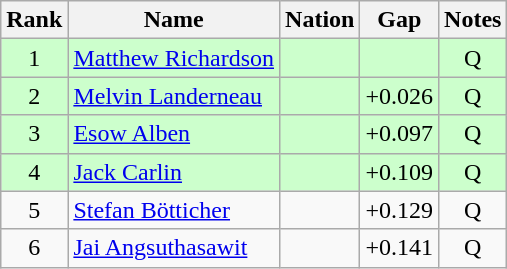<table class="wikitable sortable" style="text-align:center">
<tr>
<th>Rank</th>
<th>Name</th>
<th>Nation</th>
<th>Gap</th>
<th>Notes</th>
</tr>
<tr bgcolor=ccffcc>
<td>1</td>
<td align=left><a href='#'>Matthew Richardson</a></td>
<td align=left></td>
<td></td>
<td>Q</td>
</tr>
<tr bgcolor=ccffcc>
<td>2</td>
<td align=left><a href='#'>Melvin Landerneau</a></td>
<td align=left></td>
<td>+0.026</td>
<td>Q</td>
</tr>
<tr bgcolor=ccffcc>
<td>3</td>
<td align=left><a href='#'>Esow Alben</a></td>
<td align=left></td>
<td>+0.097</td>
<td>Q</td>
</tr>
<tr bgcolor=ccffcc>
<td>4</td>
<td align=left><a href='#'>Jack Carlin</a></td>
<td align=left></td>
<td>+0.109</td>
<td>Q</td>
</tr>
<tr>
<td>5</td>
<td align=left><a href='#'>Stefan Bötticher</a></td>
<td align=left></td>
<td>+0.129</td>
<td>Q</td>
</tr>
<tr>
<td>6</td>
<td align=left><a href='#'>Jai Angsuthasawit</a></td>
<td align=left></td>
<td>+0.141</td>
<td>Q</td>
</tr>
</table>
